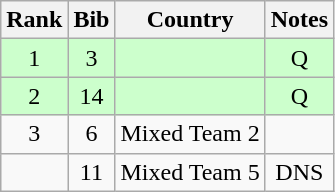<table class="wikitable" style="text-align:center;">
<tr>
<th>Rank</th>
<th>Bib</th>
<th>Country</th>
<th>Notes</th>
</tr>
<tr bgcolor=ccffcc>
<td>1</td>
<td>3</td>
<td align=left></td>
<td>Q</td>
</tr>
<tr bgcolor=ccffcc>
<td>2</td>
<td>14</td>
<td align=left></td>
<td>Q</td>
</tr>
<tr>
<td>3</td>
<td>6</td>
<td align=left>Mixed Team 2</td>
<td></td>
</tr>
<tr>
<td></td>
<td>11</td>
<td align=left>Mixed Team 5</td>
<td>DNS</td>
</tr>
</table>
